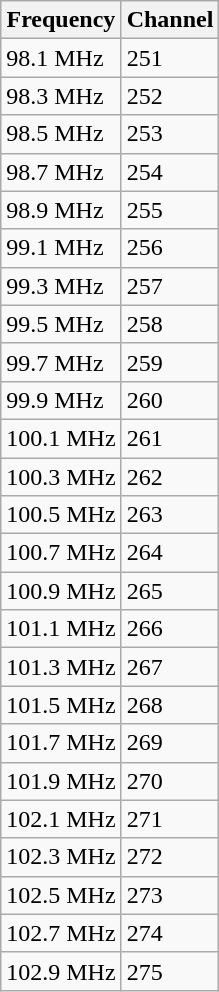<table class="wikitable" style="display:inline-table">
<tr>
<th>Frequency</th>
<th>Channel</th>
</tr>
<tr>
<td>98.1 MHz</td>
<td>251</td>
</tr>
<tr>
<td>98.3 MHz</td>
<td>252</td>
</tr>
<tr>
<td>98.5 MHz</td>
<td>253</td>
</tr>
<tr>
<td>98.7 MHz</td>
<td>254</td>
</tr>
<tr>
<td>98.9 MHz</td>
<td>255</td>
</tr>
<tr>
<td>99.1 MHz</td>
<td>256</td>
</tr>
<tr>
<td>99.3 MHz</td>
<td>257</td>
</tr>
<tr>
<td>99.5 MHz</td>
<td>258</td>
</tr>
<tr>
<td>99.7 MHz</td>
<td>259</td>
</tr>
<tr>
<td>99.9 MHz</td>
<td>260</td>
</tr>
<tr>
<td>100.1 MHz</td>
<td>261</td>
</tr>
<tr>
<td>100.3 MHz</td>
<td>262</td>
</tr>
<tr>
<td>100.5 MHz</td>
<td>263</td>
</tr>
<tr>
<td>100.7 MHz</td>
<td>264</td>
</tr>
<tr>
<td>100.9 MHz</td>
<td>265</td>
</tr>
<tr>
<td>101.1 MHz</td>
<td>266</td>
</tr>
<tr>
<td>101.3 MHz</td>
<td>267</td>
</tr>
<tr>
<td>101.5 MHz</td>
<td>268</td>
</tr>
<tr>
<td>101.7 MHz</td>
<td>269</td>
</tr>
<tr>
<td>101.9 MHz</td>
<td>270</td>
</tr>
<tr>
<td>102.1 MHz</td>
<td>271</td>
</tr>
<tr>
<td>102.3 MHz</td>
<td>272</td>
</tr>
<tr>
<td>102.5 MHz</td>
<td>273</td>
</tr>
<tr>
<td>102.7 MHz</td>
<td>274</td>
</tr>
<tr>
<td>102.9 MHz</td>
<td>275</td>
</tr>
</table>
